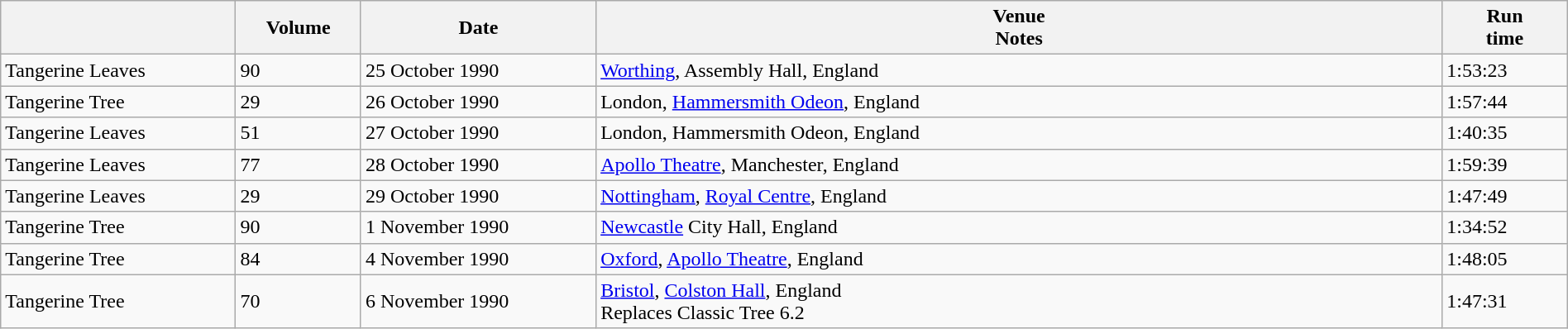<table class="wikitable" style="width: 100%;">
<tr>
<th style="width: 15%;"></th>
<th style="width: 8%;">Volume</th>
<th style="width: 15%;">Date</th>
<th>Venue<br>Notes</th>
<th style="width: 8%;">Run<br>time</th>
</tr>
<tr>
<td>Tangerine Leaves</td>
<td>90</td>
<td>25 October 1990</td>
<td><a href='#'>Worthing</a>, Assembly Hall, England</td>
<td>1:53:23</td>
</tr>
<tr>
<td>Tangerine Tree</td>
<td>29</td>
<td>26 October 1990</td>
<td>London, <a href='#'>Hammersmith Odeon</a>, England</td>
<td>1:57:44</td>
</tr>
<tr>
<td>Tangerine Leaves</td>
<td>51</td>
<td>27 October 1990</td>
<td>London, Hammersmith Odeon, England</td>
<td>1:40:35</td>
</tr>
<tr>
<td>Tangerine Leaves</td>
<td>77</td>
<td>28 October 1990</td>
<td><a href='#'>Apollo Theatre</a>, Manchester, England</td>
<td>1:59:39</td>
</tr>
<tr>
<td>Tangerine Leaves</td>
<td>29</td>
<td>29 October 1990</td>
<td><a href='#'>Nottingham</a>, <a href='#'>Royal Centre</a>, England</td>
<td>1:47:49</td>
</tr>
<tr>
<td>Tangerine Tree</td>
<td>90</td>
<td>1 November 1990</td>
<td><a href='#'>Newcastle</a> City Hall, England</td>
<td>1:34:52</td>
</tr>
<tr>
<td>Tangerine Tree</td>
<td>84</td>
<td>4 November 1990</td>
<td><a href='#'>Oxford</a>, <a href='#'>Apollo Theatre</a>, England</td>
<td>1:48:05</td>
</tr>
<tr>
<td>Tangerine Tree</td>
<td>70</td>
<td>6 November 1990</td>
<td><a href='#'>Bristol</a>, <a href='#'>Colston Hall</a>, England<br>Replaces Classic Tree 6.2</td>
<td>1:47:31</td>
</tr>
</table>
